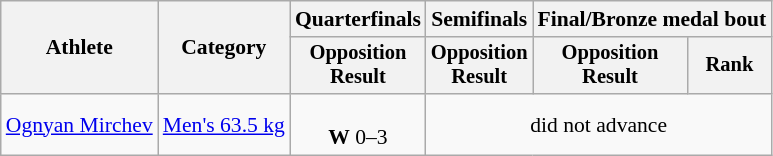<table class="wikitable" style="text-align:center; font-size:90%">
<tr>
<th rowspan=2>Athlete</th>
<th rowspan=2>Category</th>
<th>Quarterfinals</th>
<th>Semifinals</th>
<th colspan=2>Final/Bronze medal bout</th>
</tr>
<tr style="font-size:95%">
<th>Opposition<br>Result</th>
<th>Opposition<br>Result</th>
<th>Opposition<br>Result</th>
<th>Rank</th>
</tr>
<tr>
<td align=left><a href='#'>Ognyan Mirchev</a></td>
<td align=left><a href='#'>Men's 63.5 kg</a></td>
<td><br> <strong>W</strong> 0–3</td>
<td colspan=3>did not advance</td>
</tr>
</table>
